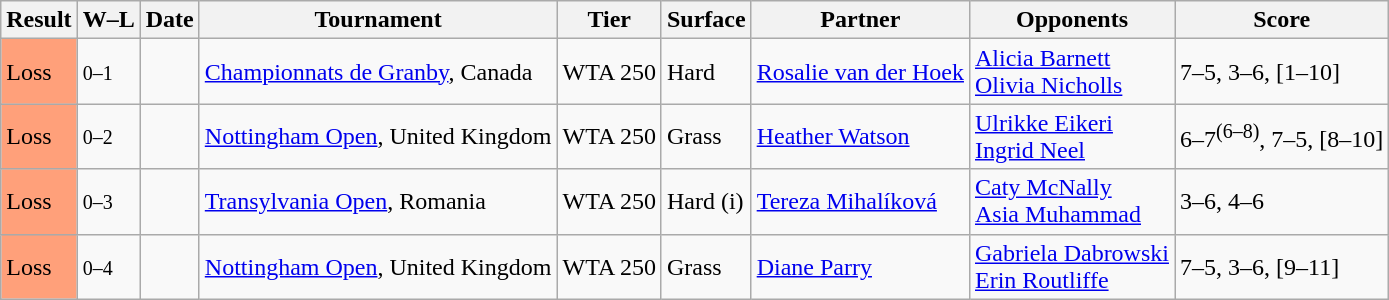<table class="sortable wikitable style="font-size:97%">
<tr>
<th>Result</th>
<th class=unsortable>W–L</th>
<th>Date</th>
<th>Tournament</th>
<th>Tier</th>
<th>Surface</th>
<th>Partner</th>
<th>Opponents</th>
<th class=unsortable>Score</th>
</tr>
<tr>
<td bgcolor=FFA07A>Loss</td>
<td><small>0–1</small></td>
<td><a href='#'></a></td>
<td><a href='#'>Championnats de Granby</a>, Canada</td>
<td>WTA 250</td>
<td>Hard</td>
<td> <a href='#'>Rosalie van der Hoek</a></td>
<td> <a href='#'>Alicia Barnett</a> <br>  <a href='#'>Olivia Nicholls</a></td>
<td>7–5, 3–6, [1–10]</td>
</tr>
<tr>
<td bgcolor=FFA07A>Loss</td>
<td><small>0–2</small></td>
<td><a href='#'></a></td>
<td><a href='#'>Nottingham Open</a>, United Kingdom</td>
<td>WTA 250</td>
<td>Grass</td>
<td> <a href='#'>Heather Watson</a></td>
<td> <a href='#'>Ulrikke Eikeri</a> <br>  <a href='#'>Ingrid Neel</a></td>
<td>6–7<sup>(6–8)</sup>, 7–5, [8–10]</td>
</tr>
<tr>
<td bgcolor=FFA07A>Loss</td>
<td><small>0–3</small></td>
<td><a href='#'></a></td>
<td><a href='#'>Transylvania Open</a>, Romania</td>
<td>WTA 250</td>
<td>Hard (i)</td>
<td> <a href='#'>Tereza Mihalíková</a></td>
<td> <a href='#'>Caty McNally</a> <br>  <a href='#'>Asia Muhammad</a></td>
<td>3–6, 4–6</td>
</tr>
<tr>
<td bgcolor=FFA07A>Loss</td>
<td><small>0–4</small></td>
<td><a href='#'></a></td>
<td><a href='#'>Nottingham Open</a>, United Kingdom</td>
<td>WTA 250</td>
<td>Grass</td>
<td> <a href='#'>Diane Parry</a></td>
<td> <a href='#'>Gabriela Dabrowski</a> <br>  <a href='#'>Erin Routliffe</a></td>
<td>7–5, 3–6, [9–11]</td>
</tr>
</table>
